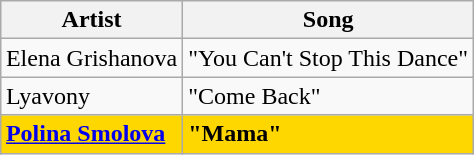<table class="sortable wikitable" style="margin: 1em auto 1em auto; text-align:center;">
<tr>
<th>Artist</th>
<th>Song</th>
</tr>
<tr>
<td align="left">Elena Grishanova</td>
<td align="left">"You Can't Stop This Dance"</td>
</tr>
<tr>
<td align="left">Lyavony</td>
<td align="left">"Come Back"</td>
</tr>
<tr style="font-weight:bold;background:gold">
<td align="left"><a href='#'>Polina Smolova</a></td>
<td align="left">"Mama"</td>
</tr>
</table>
